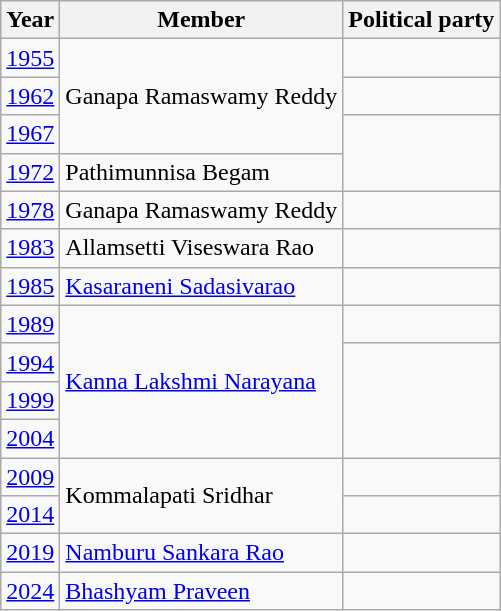<table class="wikitable sortable">
<tr>
<th>Year</th>
<th>Member</th>
<th colspan="2">Political party</th>
</tr>
<tr>
<td><a href='#'>1955</a></td>
<td rowspan=3>Ganapa Ramaswamy Reddy</td>
<td></td>
</tr>
<tr>
<td><a href='#'>1962</a></td>
<td></td>
</tr>
<tr>
<td><a href='#'>1967</a></td>
</tr>
<tr>
<td><a href='#'>1972</a></td>
<td>Pathimunnisa Begam</td>
</tr>
<tr>
<td><a href='#'>1978</a></td>
<td>Ganapa Ramaswamy Reddy</td>
<td></td>
</tr>
<tr>
<td><a href='#'>1983</a></td>
<td>Allamsetti Viseswara Rao</td>
<td></td>
</tr>
<tr>
<td><a href='#'>1985</a></td>
<td><a href='#'>Kasaraneni Sadasivarao</a></td>
</tr>
<tr>
<td><a href='#'>1989</a></td>
<td rowspan=4><a href='#'>Kanna Lakshmi Narayana</a></td>
<td></td>
</tr>
<tr>
<td><a href='#'>1994</a></td>
</tr>
<tr>
<td><a href='#'>1999</a></td>
</tr>
<tr>
<td><a href='#'>2004</a></td>
</tr>
<tr>
<td><a href='#'>2009</a></td>
<td rowspan=2>Kommalapati Sridhar</td>
<td></td>
</tr>
<tr>
<td><a href='#'>2014</a></td>
</tr>
<tr>
<td><a href='#'>2019</a></td>
<td><a href='#'>Namburu Sankara Rao</a></td>
<td></td>
</tr>
<tr>
<td><a href='#'>2024</a></td>
<td><a href='#'>Bhashyam Praveen</a></td>
<td></td>
</tr>
</table>
